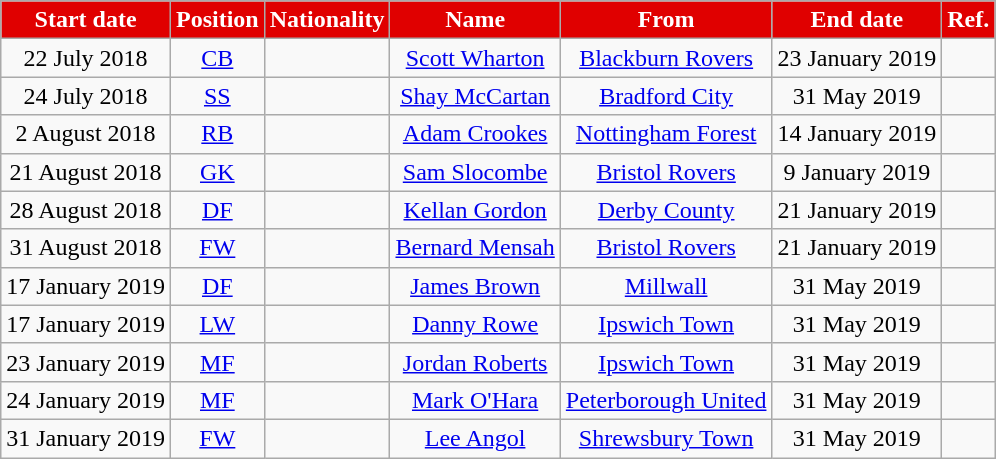<table class="wikitable"  style="text-align:center;">
<tr>
<th style="background:#E00000; color:#ffffff;">Start date</th>
<th style="background:#E00000; color:#ffffff;">Position</th>
<th style="background:#E00000; color:#ffffff;">Nationality</th>
<th style="background:#E00000; color:#ffffff;">Name</th>
<th style="background:#E00000; color:#ffffff;">From</th>
<th style="background:#E00000; color:#ffffff;">End date</th>
<th style="background:#E00000; color:#ffffff;">Ref.</th>
</tr>
<tr>
<td>22 July 2018</td>
<td><a href='#'>CB</a></td>
<td></td>
<td><a href='#'>Scott Wharton</a></td>
<td><a href='#'>Blackburn Rovers</a></td>
<td>23 January 2019</td>
<td></td>
</tr>
<tr>
<td>24 July 2018</td>
<td><a href='#'>SS</a></td>
<td></td>
<td><a href='#'>Shay McCartan</a></td>
<td><a href='#'>Bradford City</a></td>
<td>31 May 2019</td>
<td></td>
</tr>
<tr>
<td>2 August 2018</td>
<td><a href='#'>RB</a></td>
<td></td>
<td><a href='#'>Adam Crookes</a></td>
<td><a href='#'>Nottingham Forest</a></td>
<td>14 January 2019</td>
<td></td>
</tr>
<tr>
<td>21 August 2018</td>
<td><a href='#'>GK</a></td>
<td></td>
<td><a href='#'>Sam Slocombe</a></td>
<td><a href='#'>Bristol Rovers</a></td>
<td>9 January 2019</td>
<td></td>
</tr>
<tr>
<td>28 August 2018</td>
<td><a href='#'>DF</a></td>
<td></td>
<td><a href='#'>Kellan Gordon</a></td>
<td><a href='#'>Derby County</a></td>
<td>21 January 2019</td>
<td></td>
</tr>
<tr>
<td>31 August 2018</td>
<td><a href='#'>FW</a></td>
<td></td>
<td><a href='#'>Bernard Mensah</a></td>
<td><a href='#'>Bristol Rovers</a></td>
<td>21 January 2019</td>
<td></td>
</tr>
<tr>
<td>17 January 2019</td>
<td><a href='#'>DF</a></td>
<td></td>
<td><a href='#'>James Brown</a></td>
<td><a href='#'>Millwall</a></td>
<td>31 May 2019</td>
<td></td>
</tr>
<tr>
<td>17 January 2019</td>
<td><a href='#'>LW</a></td>
<td></td>
<td><a href='#'>Danny Rowe</a></td>
<td><a href='#'>Ipswich Town</a></td>
<td>31 May 2019</td>
<td></td>
</tr>
<tr>
<td>23 January 2019</td>
<td><a href='#'>MF</a></td>
<td></td>
<td><a href='#'>Jordan Roberts</a></td>
<td><a href='#'>Ipswich Town</a></td>
<td>31 May 2019</td>
<td></td>
</tr>
<tr>
<td>24 January 2019</td>
<td><a href='#'>MF</a></td>
<td></td>
<td><a href='#'>Mark O'Hara</a></td>
<td><a href='#'>Peterborough United</a></td>
<td>31 May 2019</td>
<td></td>
</tr>
<tr>
<td>31 January 2019</td>
<td><a href='#'>FW</a></td>
<td></td>
<td><a href='#'>Lee Angol</a></td>
<td><a href='#'>Shrewsbury Town</a></td>
<td>31 May 2019</td>
<td></td>
</tr>
</table>
